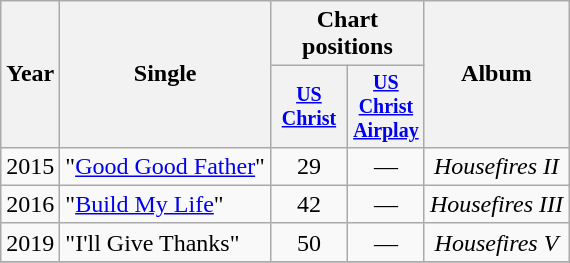<table class="wikitable" style="text-align:center;">
<tr>
<th rowspan="2">Year</th>
<th rowspan="2">Single</th>
<th colspan="2">Chart positions</th>
<th rowspan="2">Album</th>
</tr>
<tr style="font-size:smaller;">
<th width="45"><a href='#'>US<br>Christ</a><br></th>
<th width="45"><a href='#'>US<br>Christ<br>Airplay</a><br></th>
</tr>
<tr>
<td rowspan="1">2015</td>
<td align="left">"<a href='#'>Good Good Father</a>"</td>
<td>29</td>
<td>—</td>
<td><em>Housefires II</em></td>
</tr>
<tr>
<td>2016</td>
<td align="left">"<a href='#'>Build My Life</a>"</td>
<td>42</td>
<td>—</td>
<td><em>Housefires III</em></td>
</tr>
<tr>
<td>2019</td>
<td align="left">"I'll Give Thanks"<br></td>
<td>50</td>
<td>—</td>
<td rowspan="1"><em>Housefires V</em></td>
</tr>
<tr>
</tr>
</table>
